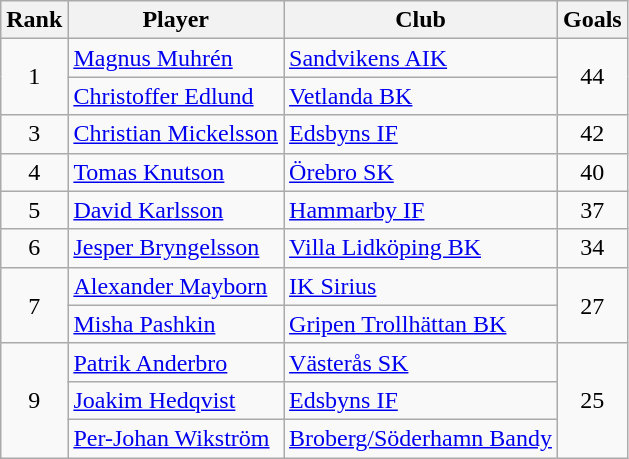<table class="wikitable" style="text-align:center">
<tr>
<th>Rank</th>
<th>Player</th>
<th>Club</th>
<th>Goals</th>
</tr>
<tr>
<td rowspan="2">1</td>
<td align="left"> <a href='#'>Magnus Muhrén</a></td>
<td align="left"><a href='#'>Sandvikens AIK</a></td>
<td rowspan="2">44</td>
</tr>
<tr>
<td align="left"> <a href='#'>Christoffer Edlund</a></td>
<td align="left"><a href='#'>Vetlanda BK</a></td>
</tr>
<tr>
<td>3</td>
<td align="left"> <a href='#'>Christian Mickelsson</a></td>
<td align="left"><a href='#'>Edsbyns IF</a></td>
<td>42</td>
</tr>
<tr>
<td>4</td>
<td align="left"> <a href='#'>Tomas Knutson</a></td>
<td align="left"><a href='#'>Örebro SK</a></td>
<td>40</td>
</tr>
<tr>
<td>5</td>
<td align="left"> <a href='#'>David Karlsson</a></td>
<td align="left"><a href='#'>Hammarby IF</a></td>
<td>37</td>
</tr>
<tr>
<td>6</td>
<td align="left"> <a href='#'>Jesper Bryngelsson</a></td>
<td align="left"><a href='#'>Villa Lidköping BK</a></td>
<td>34</td>
</tr>
<tr>
<td rowspan="2">7</td>
<td align="left"> <a href='#'>Alexander Mayborn</a></td>
<td align="left"><a href='#'>IK Sirius</a></td>
<td rowspan="2">27</td>
</tr>
<tr>
<td align="left"> <a href='#'>Misha Pashkin</a></td>
<td align="left"><a href='#'>Gripen Trollhättan BK</a></td>
</tr>
<tr>
<td rowspan="3">9</td>
<td align="left"> <a href='#'>Patrik Anderbro</a></td>
<td align="left"><a href='#'>Västerås SK</a></td>
<td rowspan="3">25</td>
</tr>
<tr>
<td align="left"> <a href='#'>Joakim Hedqvist</a></td>
<td align="left"><a href='#'>Edsbyns IF</a></td>
</tr>
<tr>
<td align="left"> <a href='#'>Per-Johan Wikström</a></td>
<td align="left"><a href='#'>Broberg/Söderhamn Bandy</a></td>
</tr>
</table>
